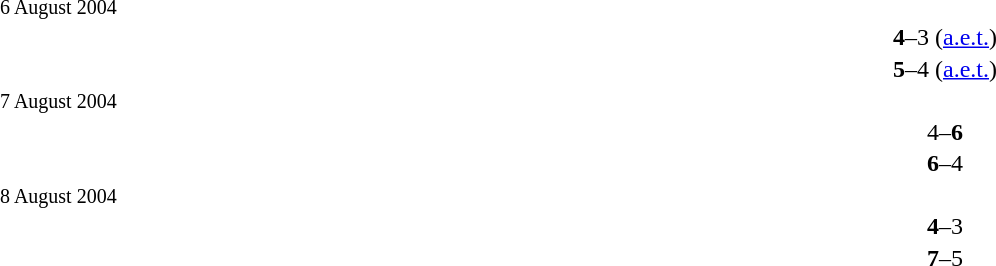<table width=100% cellspacing=1>
<tr>
<th width=40%></th>
<th width=20%></th>
<th></th>
</tr>
<tr>
<td><small>6 August 2004</small></td>
</tr>
<tr>
<td align=right><strong></strong></td>
<td align=center><strong>4</strong>–3 (<a href='#'>a.e.t.</a>)</td>
<td></td>
</tr>
<tr>
<td align=right><strong></strong></td>
<td align=center><strong>5</strong>–4 (<a href='#'>a.e.t.</a>)</td>
<td></td>
</tr>
<tr>
<td><small>7 August 2004</small></td>
</tr>
<tr>
<td align=right></td>
<td align=center>4–<strong>6</strong></td>
<td><strong></strong></td>
</tr>
<tr>
<td align=right><strong></strong></td>
<td align=center><strong>6</strong>–4</td>
<td></td>
</tr>
<tr>
<td><small>8 August 2004</small></td>
</tr>
<tr>
<td align=right><strong></strong></td>
<td align=center><strong>4</strong>–3</td>
<td></td>
</tr>
<tr>
<td align=right><strong></strong></td>
<td align=center><strong>7</strong>–5</td>
<td></td>
</tr>
</table>
